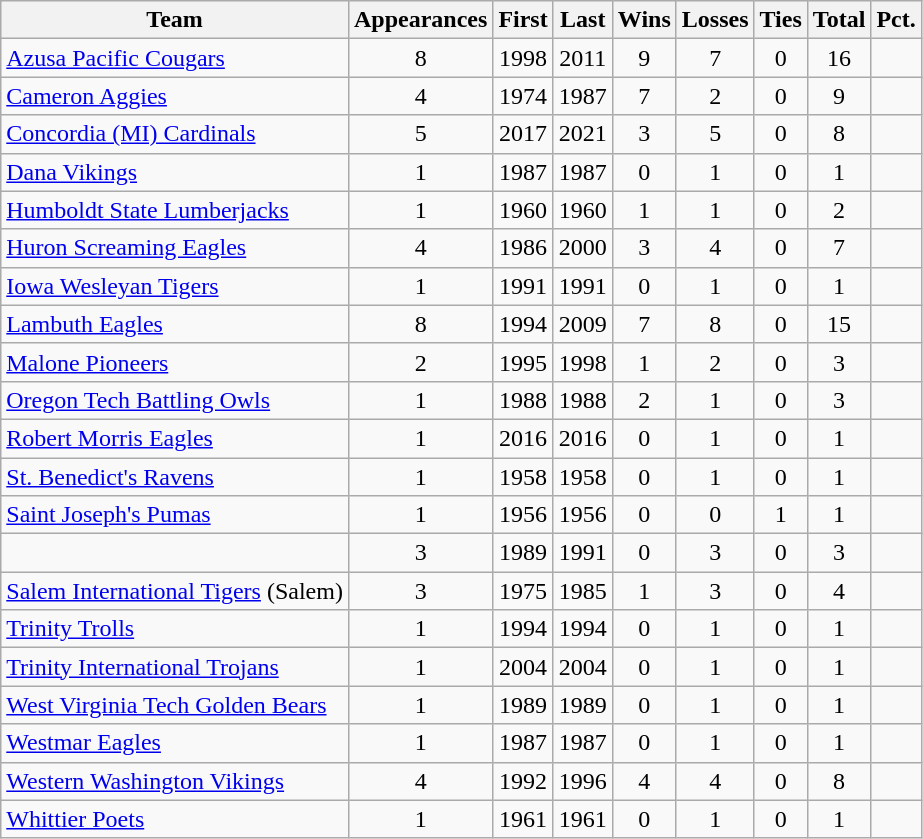<table class="wikitable sortable" style="text-align:center;">
<tr>
<th>Team</th>
<th>Appearances</th>
<th>First</th>
<th>Last</th>
<th>Wins</th>
<th>Losses</th>
<th>Ties</th>
<th>Total</th>
<th>Pct.</th>
</tr>
<tr>
<td style="text-align:left;"><a href='#'>Azusa Pacific Cougars</a></td>
<td>8</td>
<td>1998</td>
<td>2011</td>
<td>9</td>
<td>7</td>
<td>0</td>
<td>16</td>
<td></td>
</tr>
<tr>
<td style="text-align:left;"><a href='#'>Cameron Aggies</a></td>
<td>4</td>
<td>1974</td>
<td>1987</td>
<td>7</td>
<td>2</td>
<td>0</td>
<td>9</td>
<td></td>
</tr>
<tr>
<td style="text-align:left;"><a href='#'>Concordia (MI) Cardinals</a></td>
<td>5</td>
<td>2017</td>
<td>2021</td>
<td>3</td>
<td>5</td>
<td>0</td>
<td>8</td>
<td></td>
</tr>
<tr>
<td style="text-align:left;"><a href='#'>Dana Vikings</a></td>
<td>1</td>
<td>1987</td>
<td>1987</td>
<td>0</td>
<td>1</td>
<td>0</td>
<td>1</td>
<td></td>
</tr>
<tr>
<td style="text-align:left;"><a href='#'>Humboldt State Lumberjacks</a></td>
<td>1</td>
<td>1960</td>
<td>1960</td>
<td>1</td>
<td>1</td>
<td>0</td>
<td>2</td>
<td></td>
</tr>
<tr>
<td style="text-align:left;"><a href='#'>Huron Screaming Eagles</a></td>
<td>4</td>
<td>1986</td>
<td>2000</td>
<td>3</td>
<td>4</td>
<td>0</td>
<td>7</td>
<td></td>
</tr>
<tr>
<td style="text-align:left;"><a href='#'>Iowa Wesleyan Tigers</a></td>
<td>1</td>
<td>1991</td>
<td>1991</td>
<td>0</td>
<td>1</td>
<td>0</td>
<td>1</td>
<td></td>
</tr>
<tr>
<td style="text-align:left;"><a href='#'>Lambuth Eagles</a></td>
<td>8</td>
<td>1994</td>
<td>2009</td>
<td>7</td>
<td>8</td>
<td>0</td>
<td>15</td>
<td></td>
</tr>
<tr>
<td style="text-align:left;"><a href='#'>Malone Pioneers</a></td>
<td>2</td>
<td>1995</td>
<td>1998</td>
<td>1</td>
<td>2</td>
<td>0</td>
<td>3</td>
<td></td>
</tr>
<tr>
<td style="text-align:left;"><a href='#'>Oregon Tech Battling Owls</a></td>
<td>1</td>
<td>1988</td>
<td>1988</td>
<td>2</td>
<td>1</td>
<td>0</td>
<td>3</td>
<td></td>
</tr>
<tr>
<td style="text-align:left;"><a href='#'>Robert Morris Eagles</a></td>
<td>1</td>
<td>2016</td>
<td>2016</td>
<td>0</td>
<td>1</td>
<td>0</td>
<td>1</td>
<td></td>
</tr>
<tr>
<td style="text-align:left;"><a href='#'>St. Benedict's Ravens</a></td>
<td>1</td>
<td>1958</td>
<td>1958</td>
<td>0</td>
<td>1</td>
<td>0</td>
<td>1</td>
<td></td>
</tr>
<tr>
<td style="text-align:left;"><a href='#'>Saint Joseph's Pumas</a></td>
<td>1</td>
<td>1956</td>
<td>1956</td>
<td>0</td>
<td>0</td>
<td>1</td>
<td>1</td>
<td></td>
</tr>
<tr>
<td style="text-align:left;"></td>
<td>3</td>
<td>1989</td>
<td>1991</td>
<td>0</td>
<td>3</td>
<td>0</td>
<td>3</td>
<td></td>
</tr>
<tr>
<td style="text-align:left;"><a href='#'>Salem International Tigers</a> (Salem)</td>
<td>3</td>
<td>1975</td>
<td>1985</td>
<td>1</td>
<td>3</td>
<td>0</td>
<td>4</td>
<td></td>
</tr>
<tr>
<td style="text-align:left;"><a href='#'>Trinity Trolls</a></td>
<td>1</td>
<td>1994</td>
<td>1994</td>
<td>0</td>
<td>1</td>
<td>0</td>
<td>1</td>
<td></td>
</tr>
<tr>
<td style="text-align:left;"><a href='#'>Trinity International Trojans</a></td>
<td>1</td>
<td>2004</td>
<td>2004</td>
<td>0</td>
<td>1</td>
<td>0</td>
<td>1</td>
<td></td>
</tr>
<tr>
<td style="text-align:left;"><a href='#'>West Virginia Tech Golden Bears</a></td>
<td>1</td>
<td>1989</td>
<td>1989</td>
<td>0</td>
<td>1</td>
<td>0</td>
<td>1</td>
<td></td>
</tr>
<tr>
<td style="text-align:left;"><a href='#'>Westmar Eagles</a></td>
<td>1</td>
<td>1987</td>
<td>1987</td>
<td>0</td>
<td>1</td>
<td>0</td>
<td>1</td>
<td></td>
</tr>
<tr>
<td style="text-align:left;"><a href='#'>Western Washington Vikings</a></td>
<td>4</td>
<td>1992</td>
<td>1996</td>
<td>4</td>
<td>4</td>
<td>0</td>
<td>8</td>
<td></td>
</tr>
<tr>
<td style="text-align:left;"><a href='#'>Whittier Poets</a></td>
<td>1</td>
<td>1961</td>
<td>1961</td>
<td>0</td>
<td>1</td>
<td>0</td>
<td>1</td>
<td></td>
</tr>
</table>
